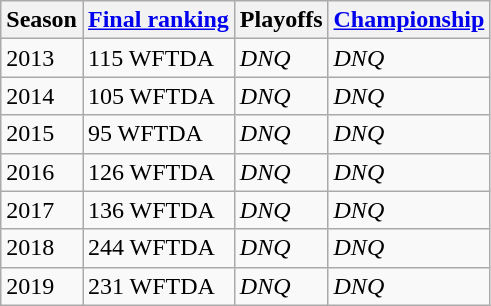<table class="wikitable sortable">
<tr>
<th>Season</th>
<th><a href='#'>Final ranking</a></th>
<th>Playoffs</th>
<th><a href='#'>Championship</a></th>
</tr>
<tr>
<td>2013</td>
<td>115 WFTDA</td>
<td><em>DNQ</em></td>
<td><em>DNQ</em></td>
</tr>
<tr>
<td>2014</td>
<td>105 WFTDA</td>
<td><em>DNQ</em></td>
<td><em>DNQ</em></td>
</tr>
<tr>
<td>2015</td>
<td>95 WFTDA</td>
<td><em>DNQ</em></td>
<td><em>DNQ</em></td>
</tr>
<tr>
<td>2016</td>
<td>126 WFTDA</td>
<td><em>DNQ</em></td>
<td><em>DNQ</em></td>
</tr>
<tr>
<td>2017</td>
<td>136 WFTDA</td>
<td><em>DNQ</em></td>
<td><em>DNQ</em></td>
</tr>
<tr>
<td>2018</td>
<td>244 WFTDA</td>
<td><em>DNQ</em></td>
<td><em>DNQ</em></td>
</tr>
<tr>
<td>2019</td>
<td>231 WFTDA</td>
<td><em>DNQ</em></td>
<td><em>DNQ</em></td>
</tr>
</table>
